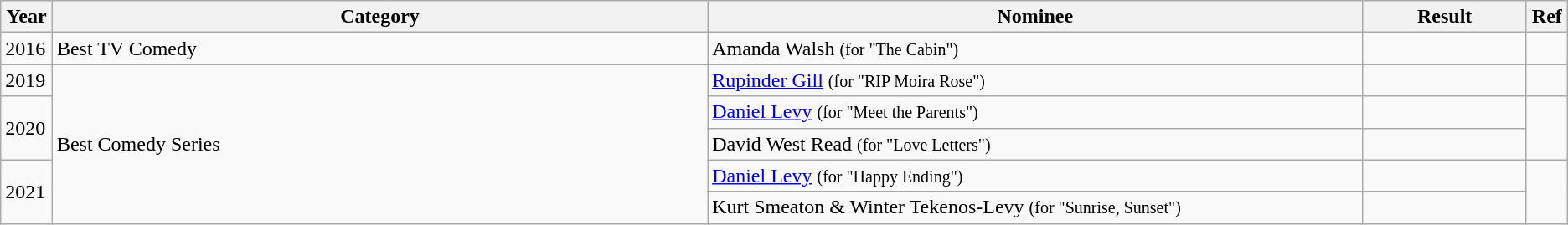<table class="wikitable">
<tr>
<th width=3%>Year</th>
<th width=40%>Category</th>
<th width=40%>Nominee</th>
<th width=10%>Result</th>
<th width=2%>Ref</th>
</tr>
<tr>
<td>2016</td>
<td>Best TV Comedy</td>
<td>Amanda Walsh <small>(for "The Cabin")</small></td>
<td></td>
<td></td>
</tr>
<tr>
<td>2019</td>
<td rowspan="5">Best Comedy Series</td>
<td><a href='#'>Rupinder Gill</a> <small>(for "RIP Moira Rose")</small></td>
<td></td>
<td></td>
</tr>
<tr>
<td rowspan="2">2020</td>
<td><a href='#'>Daniel Levy</a> <small>(for "Meet the Parents")</small></td>
<td></td>
<td rowspan="2"></td>
</tr>
<tr>
<td>David West Read <small>(for "Love Letters")</small></td>
<td></td>
</tr>
<tr>
<td rowspan="2">2021</td>
<td><a href='#'>Daniel Levy</a> <small>(for "Happy Ending")</small></td>
<td></td>
<td rowspan="2"></td>
</tr>
<tr>
<td>Kurt Smeaton & Winter Tekenos-Levy <small>(for "Sunrise, Sunset")</small></td>
<td></td>
</tr>
</table>
